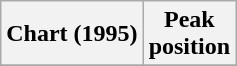<table class="wikitable sortable plainrowheaders" style="text-align:center">
<tr>
<th scope="col">Chart (1995)</th>
<th scope="col">Peak<br>position</th>
</tr>
<tr>
</tr>
</table>
